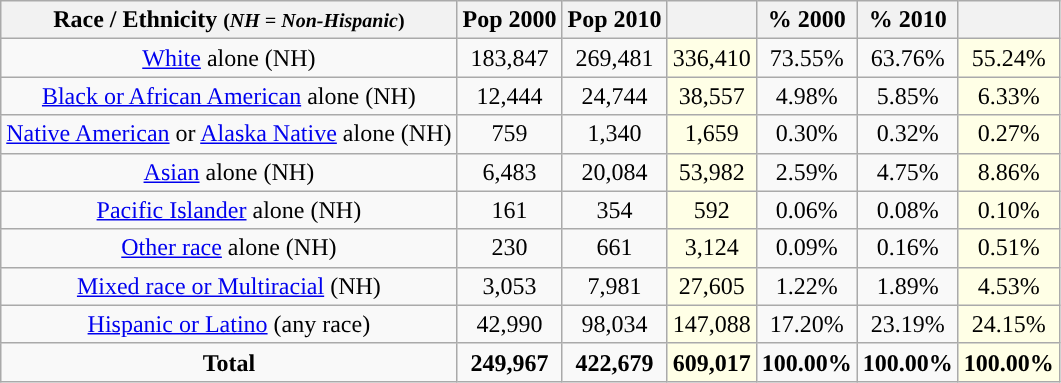<table class="wikitable" style="text-align:center;">
<tr>
<th>Race / Ethnicity <small>(<em>NH = Non-Hispanic</em>)</small></th>
<th>Pop 2000</th>
<th>Pop 2010</th>
<th></th>
<th>% 2000</th>
<th>% 2010</th>
<th></th>
</tr>
<tr>
<td><a href='#'>White</a> alone (NH)</td>
<td>183,847</td>
<td>269,481</td>
<td style='background: #ffffe6;'>336,410</td>
<td>73.55%</td>
<td>63.76%</td>
<td style='background: #ffffe6;'>55.24%</td>
</tr>
<tr>
<td><a href='#'>Black or African American</a> alone (NH)</td>
<td>12,444</td>
<td>24,744</td>
<td style='background: #ffffe6;'>38,557</td>
<td>4.98%</td>
<td>5.85%</td>
<td style='background: #ffffe6;'>6.33%</td>
</tr>
<tr>
<td><a href='#'>Native American</a> or <a href='#'>Alaska Native</a> alone (NH)</td>
<td>759</td>
<td>1,340</td>
<td style='background: #ffffe6;'>1,659</td>
<td>0.30%</td>
<td>0.32%</td>
<td style='background: #ffffe6;'>0.27%</td>
</tr>
<tr>
<td><a href='#'>Asian</a> alone (NH)</td>
<td>6,483</td>
<td>20,084</td>
<td style='background: #ffffe6;'>53,982</td>
<td>2.59%</td>
<td>4.75%</td>
<td style='background: #ffffe6;'>8.86%</td>
</tr>
<tr>
<td><a href='#'>Pacific Islander</a> alone (NH)</td>
<td>161</td>
<td>354</td>
<td style='background: #ffffe6;'>592</td>
<td>0.06%</td>
<td>0.08%</td>
<td style='background: #ffffe6;'>0.10%</td>
</tr>
<tr>
<td><a href='#'>Other race</a> alone (NH)</td>
<td>230</td>
<td>661</td>
<td style='background: #ffffe6;'>3,124</td>
<td>0.09%</td>
<td>0.16%</td>
<td style='background: #ffffe6;'>0.51%</td>
</tr>
<tr>
<td><a href='#'>Mixed race or Multiracial</a> (NH)</td>
<td>3,053</td>
<td>7,981</td>
<td style='background: #ffffe6;'>27,605</td>
<td>1.22%</td>
<td>1.89%</td>
<td style='background: #ffffe6;'>4.53%</td>
</tr>
<tr>
<td><a href='#'>Hispanic or Latino</a> (any race)</td>
<td>42,990</td>
<td>98,034</td>
<td style='background: #ffffe6;'>147,088</td>
<td>17.20%</td>
<td>23.19%</td>
<td style='background: #ffffe6;'>24.15%</td>
</tr>
<tr>
<td><strong>Total</strong></td>
<td><strong>249,967</strong></td>
<td><strong>422,679</strong></td>
<td style='background: #ffffe6;'><strong>609,017</strong></td>
<td><strong>100.00%</strong></td>
<td><strong>100.00%</strong></td>
<td style='background: #ffffe6;'><strong>100.00%</strong></td>
</tr>
</table>
